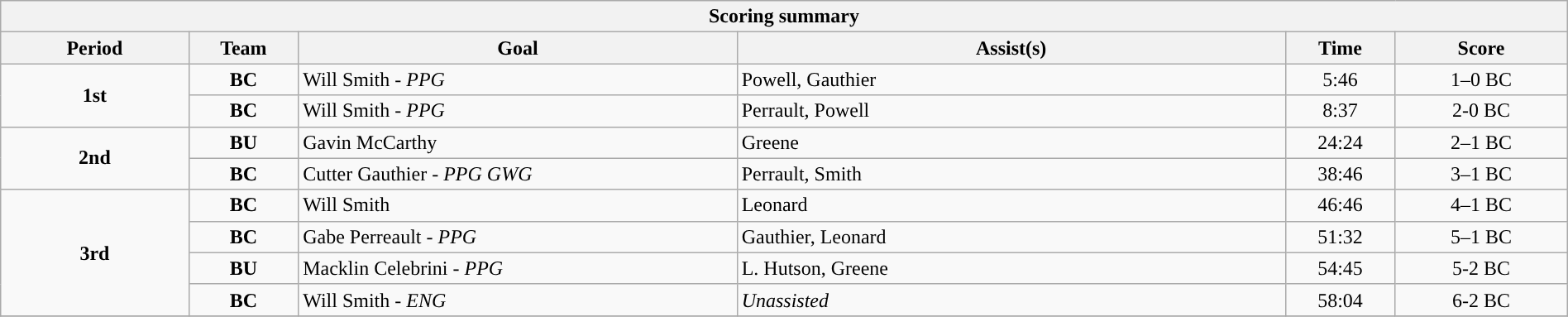<table style="width:100%;" class="wikitable">
<tr>
<th colspan=6>Scoring summary</th>
</tr>
<tr>
<th style="width:12%;">Period</th>
<th style="width:7%;">Team</th>
<th style="width:28%;">Goal</th>
<th style="width:35%;">Assist(s)</th>
<th style="width:7%;">Time</th>
<th style="width:11%;">Score</th>
</tr>
<tr>
<td style="text-align:center;" rowspan="2"><strong>1st</strong></td>
<td align=center><strong>BC</strong></td>
<td>Will Smith - <em>PPG</em></td>
<td>Powell, Gauthier</td>
<td align=center>5:46</td>
<td align=center>1–0 BC</td>
</tr>
<tr>
<td align=center><strong>BC</strong></td>
<td>Will Smith - <em>PPG</em></td>
<td>Perrault, Powell</td>
<td align=center>8:37</td>
<td align=center>2-0 BC</td>
</tr>
<tr>
<td style="text-align:center;" rowspan="2"><strong>2nd</strong></td>
<td align=center><strong>BU</strong></td>
<td>Gavin McCarthy</td>
<td>Greene</td>
<td align=center>24:24</td>
<td align=center>2–1 BC</td>
</tr>
<tr>
<td align=center><strong>BC</strong></td>
<td>Cutter Gauthier - <em>PPG</em> <em>GWG</em></td>
<td>Perrault, Smith</td>
<td align=center>38:46</td>
<td align=center>3–1 BC</td>
</tr>
<tr>
<td style="text-align:center;" rowspan="4"><strong>3rd</strong></td>
<td align=center><strong>BC</strong></td>
<td>Will Smith</td>
<td>Leonard</td>
<td align=center>46:46</td>
<td align=center>4–1 BC</td>
</tr>
<tr>
<td align=center><strong>BC</strong></td>
<td>Gabe Perreault - <em>PPG</em></td>
<td>Gauthier, Leonard</td>
<td align=center>51:32</td>
<td align=center>5–1 BC</td>
</tr>
<tr>
<td align=center><strong>BU</strong></td>
<td>Macklin Celebrini - <em>PPG</em></td>
<td>L. Hutson, Greene</td>
<td align=center>54:45</td>
<td align=center>5-2 BC</td>
</tr>
<tr>
<td align=center><strong>BC</strong></td>
<td>Will Smith - <em>ENG</em></td>
<td><em>Unassisted</em></td>
<td align=center>58:04</td>
<td align=center>6-2 BC</td>
</tr>
<tr>
</tr>
</table>
